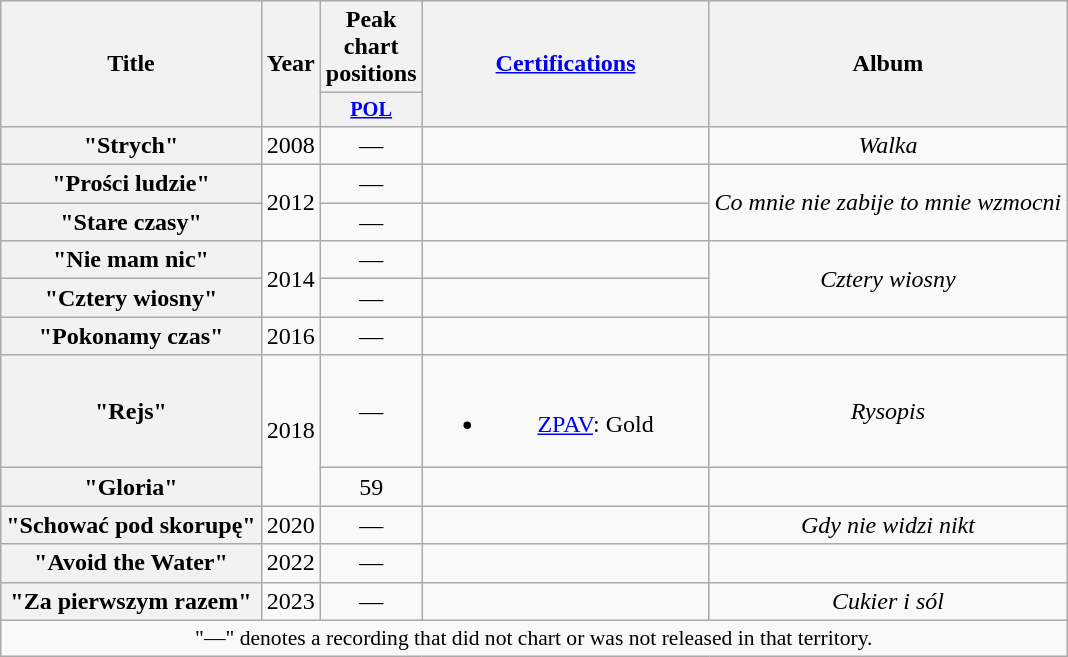<table class="wikitable plainrowheaders" style="text-align:center;">
<tr>
<th scope="col" rowspan=2>Title</th>
<th scope="col" rowspan=2>Year</th>
<th>Peak chart positions</th>
<th scope="col" rowspan="2" style="width:11.5em;"><a href='#'>Certifications</a></th>
<th scope="col" rowspan=2>Album</th>
</tr>
<tr>
<th scope="col" style="width:3em;font-size:85%;"><a href='#'>POL</a><br></th>
</tr>
<tr>
<th scope="row">"Strych"<br></th>
<td>2008</td>
<td>—</td>
<td></td>
<td><em>Walka</em></td>
</tr>
<tr>
<th scope="row">"Prości ludzie"<br></th>
<td rowspan="2">2012</td>
<td>—</td>
<td></td>
<td rowspan="2"><em>Co mnie nie zabije to mnie wzmocni</em></td>
</tr>
<tr>
<th scope="row">"Stare czasy"<br></th>
<td>—</td>
<td></td>
</tr>
<tr>
<th scope="row">"Nie mam nic"<br></th>
<td rowspan="2">2014</td>
<td>—</td>
<td></td>
<td rowspan="2"><em>Cztery wiosny</em></td>
</tr>
<tr>
<th scope="row">"Cztery wiosny"<br></th>
<td>—</td>
<td></td>
</tr>
<tr>
<th scope="row">"Pokonamy czas"<br></th>
<td>2016</td>
<td>—</td>
<td></td>
<td></td>
</tr>
<tr>
<th scope="row">"Rejs"<br></th>
<td rowspan="2">2018</td>
<td>—</td>
<td><br><ul><li><a href='#'>ZPAV</a>: Gold</li></ul></td>
<td><em>Rysopis</em></td>
</tr>
<tr>
<th scope="row">"Gloria"<br></th>
<td>59</td>
<td></td>
<td></td>
</tr>
<tr>
<th scope="row">"Schować pod skorupę"<br></th>
<td>2020</td>
<td>—</td>
<td></td>
<td><em>Gdy nie widzi nikt</em></td>
</tr>
<tr>
<th scope="row">"Avoid the Water"<br></th>
<td>2022</td>
<td>—</td>
<td></td>
<td></td>
</tr>
<tr>
<th scope="row">"Za pierwszym razem"<br></th>
<td>2023</td>
<td>—</td>
<td></td>
<td><em>Cukier i sól</em></td>
</tr>
<tr>
<td colspan="5" style="font-size:90%">"—" denotes a recording that did not chart or was not released in that territory.</td>
</tr>
</table>
